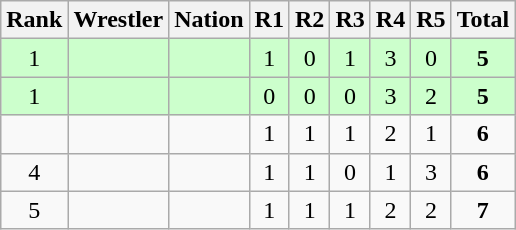<table class="wikitable sortable" style="text-align:center;">
<tr>
<th>Rank</th>
<th>Wrestler</th>
<th>Nation</th>
<th>R1</th>
<th>R2</th>
<th>R3</th>
<th>R4</th>
<th>R5</th>
<th>Total</th>
</tr>
<tr style="background:#cfc;">
<td>1</td>
<td align=left></td>
<td align=left></td>
<td>1</td>
<td>0</td>
<td>1</td>
<td>3</td>
<td>0</td>
<td><strong>5</strong></td>
</tr>
<tr style="background:#cfc;">
<td>1</td>
<td align=left></td>
<td align=left></td>
<td>0</td>
<td>0</td>
<td>0</td>
<td>3</td>
<td>2</td>
<td><strong>5</strong></td>
</tr>
<tr>
<td></td>
<td align=left></td>
<td align=left></td>
<td>1</td>
<td>1</td>
<td>1</td>
<td>2</td>
<td>1</td>
<td><strong>6</strong></td>
</tr>
<tr>
<td>4</td>
<td align=left></td>
<td align=left></td>
<td>1</td>
<td>1</td>
<td>0</td>
<td>1</td>
<td>3</td>
<td><strong>6</strong></td>
</tr>
<tr>
<td>5</td>
<td align=left></td>
<td align=left></td>
<td>1</td>
<td>1</td>
<td>1</td>
<td>2</td>
<td>2</td>
<td><strong>7</strong></td>
</tr>
</table>
